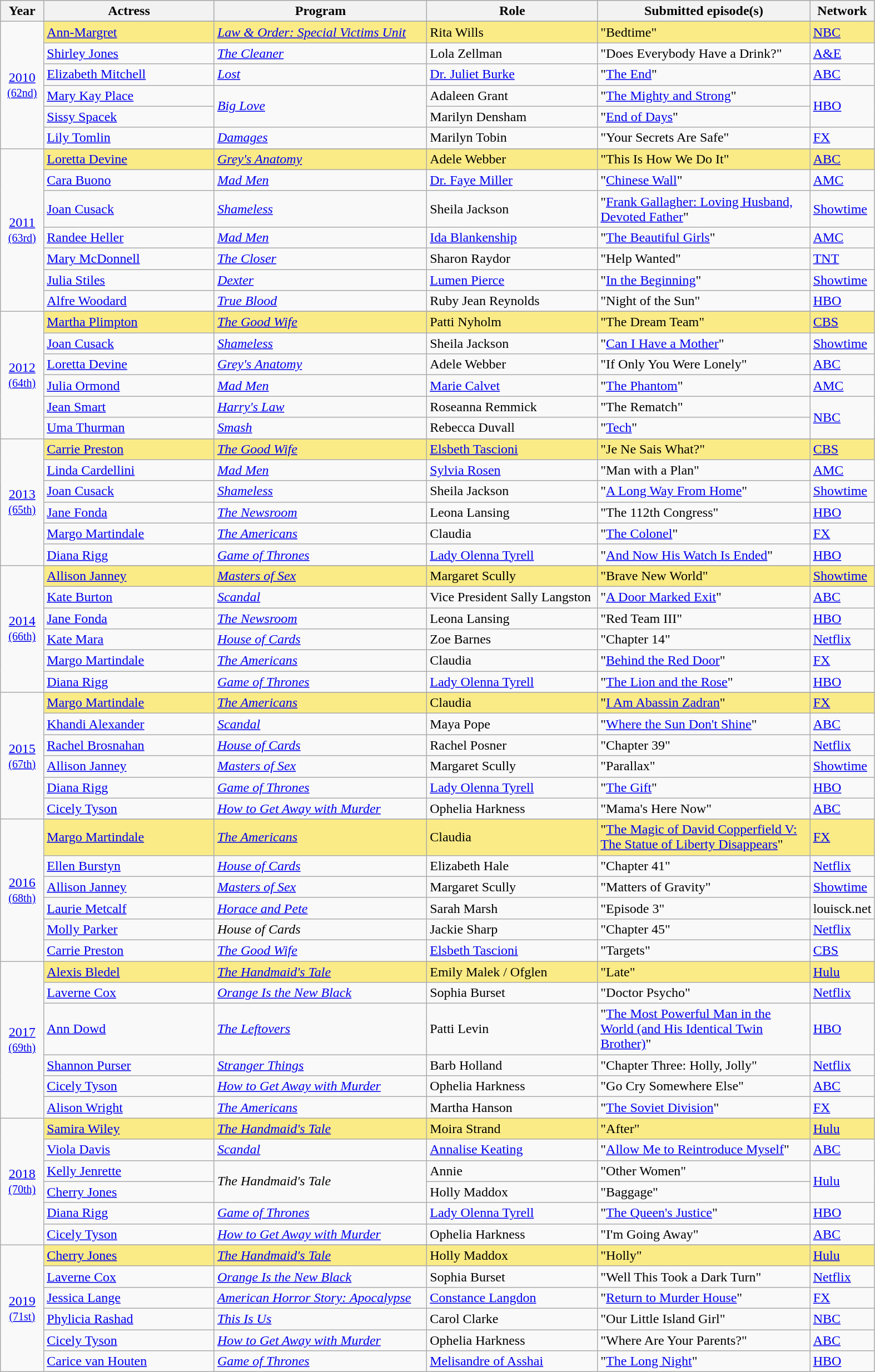<table class="wikitable" style="width:83%">
<tr style="background:#bebebe;">
<th style="width:5%;">Year</th>
<th style="width:20%;">Actress</th>
<th style="width:25%;">Program</th>
<th style="width:20%;">Role</th>
<th style="width:25%;">Submitted episode(s)</th>
<th style="width:5%;">Network</th>
</tr>
<tr>
<td rowspan="7" style="text-align:center"><a href='#'>2010</a><br><small><a href='#'>(62nd)</a></small><br></td>
</tr>
<tr>
<td style="background:#FAEB86"><a href='#'>Ann-Margret</a></td>
<td style="background:#FAEB86"><em><a href='#'>Law & Order: Special Victims Unit</a></em></td>
<td style="background:#FAEB86">Rita Wills</td>
<td style="background:#FAEB86">"Bedtime"</td>
<td style="background:#FAEB86"><a href='#'>NBC</a></td>
</tr>
<tr>
<td><a href='#'>Shirley Jones</a></td>
<td><em><a href='#'>The Cleaner</a></em></td>
<td>Lola Zellman</td>
<td>"Does Everybody Have a Drink?"</td>
<td><a href='#'>A&E</a></td>
</tr>
<tr>
<td><a href='#'>Elizabeth Mitchell</a></td>
<td><em><a href='#'>Lost</a></em></td>
<td><a href='#'>Dr. Juliet Burke</a></td>
<td>"<a href='#'>The End</a>"</td>
<td><a href='#'>ABC</a></td>
</tr>
<tr>
<td><a href='#'>Mary Kay Place</a></td>
<td rowspan=2><em><a href='#'>Big Love</a></em></td>
<td>Adaleen Grant</td>
<td>"<a href='#'>The Mighty and Strong</a>"</td>
<td rowspan=2><a href='#'>HBO</a></td>
</tr>
<tr>
<td><a href='#'>Sissy Spacek</a></td>
<td>Marilyn Densham</td>
<td>"<a href='#'>End of Days</a>"</td>
</tr>
<tr>
<td><a href='#'>Lily Tomlin</a></td>
<td><em><a href='#'>Damages</a></em></td>
<td>Marilyn Tobin</td>
<td>"Your Secrets Are Safe"</td>
<td><a href='#'>FX</a></td>
</tr>
<tr>
<td rowspan="8" style="text-align:center"><a href='#'>2011</a><br><small><a href='#'>(63rd)</a></small><br></td>
</tr>
<tr>
<td style="background:#FAEB86"><a href='#'>Loretta Devine</a></td>
<td style="background:#FAEB86"><em><a href='#'>Grey's Anatomy</a></em></td>
<td style="background:#FAEB86">Adele Webber</td>
<td style="background:#FAEB86">"This Is How We Do It"</td>
<td style="background:#FAEB86"><a href='#'>ABC</a></td>
</tr>
<tr>
<td><a href='#'>Cara Buono</a></td>
<td><em><a href='#'>Mad Men</a></em></td>
<td><a href='#'>Dr. Faye Miller</a></td>
<td>"<a href='#'>Chinese Wall</a>"</td>
<td><a href='#'>AMC</a></td>
</tr>
<tr>
<td><a href='#'>Joan Cusack</a></td>
<td><em><a href='#'>Shameless</a></em></td>
<td>Sheila Jackson</td>
<td>"<a href='#'>Frank Gallagher: Loving Husband, Devoted Father</a>"</td>
<td><a href='#'>Showtime</a></td>
</tr>
<tr>
<td><a href='#'>Randee Heller</a></td>
<td><em><a href='#'>Mad Men</a></em></td>
<td><a href='#'>Ida Blankenship</a></td>
<td>"<a href='#'>The Beautiful Girls</a>"</td>
<td><a href='#'>AMC</a></td>
</tr>
<tr>
<td><a href='#'>Mary McDonnell</a></td>
<td><em><a href='#'>The Closer</a></em></td>
<td>Sharon Raydor</td>
<td>"Help Wanted"</td>
<td><a href='#'>TNT</a></td>
</tr>
<tr>
<td><a href='#'>Julia Stiles</a></td>
<td><em><a href='#'>Dexter</a></em></td>
<td><a href='#'>Lumen Pierce</a></td>
<td>"<a href='#'>In the Beginning</a>"</td>
<td><a href='#'>Showtime</a></td>
</tr>
<tr>
<td><a href='#'>Alfre Woodard</a></td>
<td><em><a href='#'>True Blood</a></em></td>
<td>Ruby Jean Reynolds</td>
<td>"Night of the Sun"</td>
<td><a href='#'>HBO</a></td>
</tr>
<tr>
<td rowspan="7" style="text-align:center"><a href='#'>2012</a><br><small><a href='#'>(64th)</a></small><br></td>
</tr>
<tr>
<td style="background:#FAEB86"><a href='#'>Martha Plimpton</a></td>
<td style="background:#FAEB86"><em><a href='#'>The Good Wife</a></em></td>
<td style="background:#FAEB86">Patti Nyholm</td>
<td style="background:#FAEB86">"The Dream Team"</td>
<td style="background:#FAEB86"><a href='#'>CBS</a></td>
</tr>
<tr>
<td><a href='#'>Joan Cusack</a></td>
<td><em><a href='#'>Shameless</a></em></td>
<td>Sheila Jackson</td>
<td>"<a href='#'>Can I Have a Mother</a>"</td>
<td><a href='#'>Showtime</a></td>
</tr>
<tr>
<td><a href='#'>Loretta Devine</a></td>
<td><em><a href='#'>Grey's Anatomy</a></em></td>
<td>Adele Webber</td>
<td>"If Only You Were Lonely"</td>
<td><a href='#'>ABC</a></td>
</tr>
<tr>
<td><a href='#'>Julia Ormond</a></td>
<td><em><a href='#'>Mad Men</a></em></td>
<td><a href='#'>Marie Calvet</a></td>
<td>"<a href='#'>The Phantom</a>"</td>
<td><a href='#'>AMC</a></td>
</tr>
<tr>
<td><a href='#'>Jean Smart</a></td>
<td><em><a href='#'>Harry's Law</a></em></td>
<td>Roseanna Remmick</td>
<td>"The Rematch"</td>
<td rowspan=2><a href='#'>NBC</a></td>
</tr>
<tr>
<td><a href='#'>Uma Thurman</a></td>
<td><em><a href='#'>Smash</a></em></td>
<td>Rebecca Duvall</td>
<td>"<a href='#'>Tech</a>"</td>
</tr>
<tr>
<td rowspan="7" style="text-align:center"><a href='#'>2013</a><br><small><a href='#'>(65th)</a></small><br></td>
</tr>
<tr>
<td style="background:#FAEB86"><a href='#'>Carrie Preston</a></td>
<td style="background:#FAEB86"><em><a href='#'>The Good Wife</a></em></td>
<td style="background:#FAEB86"><a href='#'>Elsbeth Tascioni</a></td>
<td style="background:#FAEB86">"Je Ne Sais What?"</td>
<td style="background:#FAEB86"><a href='#'>CBS</a></td>
</tr>
<tr>
<td><a href='#'>Linda Cardellini</a></td>
<td><em><a href='#'>Mad Men</a></em></td>
<td><a href='#'>Sylvia Rosen</a></td>
<td>"Man with a Plan"</td>
<td><a href='#'>AMC</a></td>
</tr>
<tr>
<td><a href='#'>Joan Cusack</a></td>
<td><em><a href='#'>Shameless</a></em></td>
<td>Sheila Jackson</td>
<td>"<a href='#'>A Long Way From Home</a>"</td>
<td><a href='#'>Showtime</a></td>
</tr>
<tr>
<td><a href='#'>Jane Fonda</a></td>
<td><em><a href='#'>The Newsroom</a></em></td>
<td>Leona Lansing</td>
<td>"The 112th Congress"</td>
<td><a href='#'>HBO</a></td>
</tr>
<tr>
<td><a href='#'>Margo Martindale</a></td>
<td><em><a href='#'>The Americans</a></em></td>
<td>Claudia</td>
<td>"<a href='#'>The Colonel</a>"</td>
<td><a href='#'>FX</a></td>
</tr>
<tr>
<td><a href='#'>Diana Rigg</a></td>
<td><em><a href='#'>Game of Thrones</a></em></td>
<td><a href='#'>Lady Olenna Tyrell</a></td>
<td>"<a href='#'>And Now His Watch Is Ended</a>"</td>
<td><a href='#'>HBO</a></td>
</tr>
<tr>
<td rowspan="7" style="text-align:center"><a href='#'>2014</a><br><small><a href='#'>(66th)</a></small><br></td>
</tr>
<tr>
<td style="background:#FAEB86"><a href='#'>Allison Janney</a></td>
<td style="background:#FAEB86"><em><a href='#'>Masters of Sex</a></em></td>
<td style="background:#FAEB86">Margaret Scully</td>
<td style="background:#FAEB86">"Brave New World"</td>
<td style="background:#FAEB86"><a href='#'>Showtime</a></td>
</tr>
<tr>
<td><a href='#'>Kate Burton</a></td>
<td><em><a href='#'>Scandal</a></em></td>
<td>Vice President Sally Langston</td>
<td>"<a href='#'>A Door Marked Exit</a>"</td>
<td><a href='#'>ABC</a></td>
</tr>
<tr>
<td><a href='#'>Jane Fonda</a></td>
<td><em><a href='#'>The Newsroom</a></em></td>
<td>Leona Lansing</td>
<td>"Red Team III"</td>
<td><a href='#'>HBO</a></td>
</tr>
<tr>
<td><a href='#'>Kate Mara</a></td>
<td><em><a href='#'>House of Cards</a></em></td>
<td>Zoe Barnes</td>
<td>"Chapter 14"</td>
<td><a href='#'>Netflix</a></td>
</tr>
<tr>
<td><a href='#'>Margo Martindale</a></td>
<td><em><a href='#'>The Americans</a></em></td>
<td>Claudia</td>
<td>"<a href='#'>Behind the Red Door</a>"</td>
<td><a href='#'>FX</a></td>
</tr>
<tr>
<td><a href='#'>Diana Rigg</a></td>
<td><em><a href='#'>Game of Thrones</a></em></td>
<td><a href='#'>Lady Olenna Tyrell</a></td>
<td>"<a href='#'>The Lion and the Rose</a>"</td>
<td><a href='#'>HBO</a></td>
</tr>
<tr>
<td rowspan="7" style="text-align:center"><a href='#'>2015</a><br><small><a href='#'>(67th)</a></small><br></td>
</tr>
<tr>
<td style="background:#FAEB86"><a href='#'>Margo Martindale</a></td>
<td style="background:#FAEB86"><em><a href='#'>The Americans</a></em></td>
<td style="background:#FAEB86">Claudia</td>
<td style="background:#FAEB86">"<a href='#'>I Am Abassin Zadran</a>"</td>
<td style="background:#FAEB86"><a href='#'>FX</a></td>
</tr>
<tr>
<td><a href='#'>Khandi Alexander</a></td>
<td><em><a href='#'>Scandal</a></em></td>
<td>Maya Pope</td>
<td>"<a href='#'>Where the Sun Don't Shine</a>"</td>
<td><a href='#'>ABC</a></td>
</tr>
<tr>
<td><a href='#'>Rachel Brosnahan</a></td>
<td><em><a href='#'>House of Cards</a></em></td>
<td>Rachel Posner</td>
<td>"Chapter 39"</td>
<td><a href='#'>Netflix</a></td>
</tr>
<tr>
<td><a href='#'>Allison Janney</a></td>
<td><em><a href='#'>Masters of Sex</a></em></td>
<td>Margaret Scully</td>
<td>"Parallax"</td>
<td><a href='#'>Showtime</a></td>
</tr>
<tr>
<td><a href='#'>Diana Rigg</a></td>
<td><em><a href='#'>Game of Thrones</a></em></td>
<td><a href='#'>Lady Olenna Tyrell</a></td>
<td>"<a href='#'>The Gift</a>"</td>
<td><a href='#'>HBO</a></td>
</tr>
<tr>
<td><a href='#'>Cicely Tyson</a></td>
<td><em><a href='#'>How to Get Away with Murder</a></em></td>
<td>Ophelia Harkness</td>
<td>"Mama's Here Now"</td>
<td><a href='#'>ABC</a></td>
</tr>
<tr>
<td rowspan="7" style="text-align:center"><a href='#'>2016</a><br><small><a href='#'>(68th)</a></small><br></td>
</tr>
<tr>
<td style="background:#FAEB86"><a href='#'>Margo Martindale</a></td>
<td style="background:#FAEB86"><em><a href='#'>The Americans</a></em></td>
<td style="background:#FAEB86">Claudia</td>
<td style="background:#FAEB86">"<a href='#'>The Magic of David Copperfield V: The Statue of Liberty Disappears</a>"</td>
<td style="background:#FAEB86"><a href='#'>FX</a></td>
</tr>
<tr>
<td><a href='#'>Ellen Burstyn</a></td>
<td><em><a href='#'>House of Cards</a></em></td>
<td>Elizabeth Hale</td>
<td>"Chapter 41"</td>
<td><a href='#'>Netflix</a></td>
</tr>
<tr>
<td><a href='#'>Allison Janney</a></td>
<td><em><a href='#'>Masters of Sex</a></em></td>
<td>Margaret Scully</td>
<td>"Matters of Gravity"</td>
<td><a href='#'>Showtime</a></td>
</tr>
<tr>
<td><a href='#'>Laurie Metcalf</a></td>
<td><em><a href='#'>Horace and Pete</a></em></td>
<td>Sarah Marsh</td>
<td>"Episode 3"</td>
<td>louisck.net</td>
</tr>
<tr>
<td><a href='#'>Molly Parker</a></td>
<td><em>House of Cards</em></td>
<td>Jackie Sharp</td>
<td>"Chapter 45"</td>
<td><a href='#'>Netflix</a></td>
</tr>
<tr>
<td><a href='#'>Carrie Preston</a></td>
<td><em><a href='#'>The Good Wife</a></em></td>
<td><a href='#'>Elsbeth Tascioni</a></td>
<td>"Targets"</td>
<td><a href='#'>CBS</a></td>
</tr>
<tr>
<td rowspan="6" style="text-align:center"><a href='#'>2017</a><br><small><a href='#'>(69th)</a></small><br></td>
<td style="background:#FAEB86"><a href='#'>Alexis Bledel</a></td>
<td style="background:#FAEB86"><em><a href='#'>The Handmaid's Tale</a></em></td>
<td style="background:#FAEB86">Emily Malek / Ofglen</td>
<td style="background:#FAEB86">"Late"</td>
<td style="background:#FAEB86"><a href='#'>Hulu</a></td>
</tr>
<tr>
<td><a href='#'>Laverne Cox</a></td>
<td><em><a href='#'>Orange Is the New Black</a></em></td>
<td>Sophia Burset</td>
<td>"Doctor Psycho"</td>
<td><a href='#'>Netflix</a></td>
</tr>
<tr>
<td><a href='#'>Ann Dowd</a></td>
<td><em><a href='#'>The Leftovers</a></em></td>
<td>Patti Levin</td>
<td>"<a href='#'>The Most Powerful Man in the World (and His Identical Twin Brother)</a>"</td>
<td><a href='#'>HBO</a></td>
</tr>
<tr>
<td><a href='#'>Shannon Purser</a></td>
<td><em><a href='#'>Stranger Things</a></em></td>
<td>Barb Holland</td>
<td>"Chapter Three: Holly, Jolly"</td>
<td><a href='#'>Netflix</a></td>
</tr>
<tr>
<td><a href='#'>Cicely Tyson</a></td>
<td><em><a href='#'>How to Get Away with Murder</a></em></td>
<td>Ophelia Harkness</td>
<td>"Go Cry Somewhere Else"</td>
<td><a href='#'>ABC</a></td>
</tr>
<tr>
<td><a href='#'>Alison Wright</a></td>
<td><em><a href='#'>The Americans</a></em></td>
<td>Martha Hanson</td>
<td>"<a href='#'>The Soviet Division</a>"</td>
<td><a href='#'>FX</a></td>
</tr>
<tr>
<td rowspan="6" style="text-align:center"><a href='#'>2018</a><br><small><a href='#'>(70th)</a></small><br></td>
<td style="background:#FAEB86"><a href='#'>Samira Wiley</a></td>
<td style="background:#FAEB86"><em><a href='#'>The Handmaid's Tale</a></em></td>
<td style="background:#FAEB86">Moira Strand</td>
<td style="background:#FAEB86">"After"</td>
<td style="background:#FAEB86"><a href='#'>Hulu</a></td>
</tr>
<tr>
<td><a href='#'>Viola Davis</a></td>
<td><em><a href='#'>Scandal</a></em></td>
<td><a href='#'>Annalise Keating</a></td>
<td>"<a href='#'>Allow Me to Reintroduce Myself</a>"</td>
<td><a href='#'>ABC</a></td>
</tr>
<tr>
<td><a href='#'>Kelly Jenrette</a></td>
<td rowspan="2"><em>The Handmaid's Tale</em></td>
<td>Annie</td>
<td>"Other Women"</td>
<td rowspan="2"><a href='#'>Hulu</a></td>
</tr>
<tr>
<td><a href='#'>Cherry Jones</a></td>
<td>Holly Maddox</td>
<td>"Baggage"</td>
</tr>
<tr>
<td><a href='#'>Diana Rigg</a></td>
<td><em><a href='#'>Game of Thrones</a></em></td>
<td><a href='#'>Lady Olenna Tyrell</a></td>
<td>"<a href='#'>The Queen's Justice</a>"</td>
<td><a href='#'>HBO</a></td>
</tr>
<tr>
<td><a href='#'>Cicely Tyson</a></td>
<td><em><a href='#'>How to Get Away with Murder</a></em></td>
<td>Ophelia Harkness</td>
<td>"I'm Going Away"</td>
<td><a href='#'>ABC</a></td>
</tr>
<tr>
<td rowspan="7" style="text-align:center"><a href='#'>2019</a><br><small><a href='#'>(71st)</a></small><br></td>
</tr>
<tr style="background:#FAEB86">
<td><a href='#'>Cherry Jones</a></td>
<td><em><a href='#'>The Handmaid's Tale</a></em></td>
<td>Holly Maddox</td>
<td>"Holly"</td>
<td><a href='#'>Hulu</a></td>
</tr>
<tr>
<td><a href='#'>Laverne Cox</a></td>
<td><em><a href='#'>Orange Is the New Black</a></em></td>
<td>Sophia Burset</td>
<td>"Well This Took a Dark Turn"</td>
<td><a href='#'>Netflix</a></td>
</tr>
<tr>
<td><a href='#'>Jessica Lange</a></td>
<td><em><a href='#'>American Horror Story: Apocalypse</a></em></td>
<td><a href='#'>Constance Langdon</a></td>
<td>"<a href='#'>Return to Murder House</a>"</td>
<td><a href='#'>FX</a></td>
</tr>
<tr>
<td><a href='#'>Phylicia Rashad</a></td>
<td><em><a href='#'>This Is Us</a></em></td>
<td>Carol Clarke</td>
<td>"Our Little Island Girl"</td>
<td><a href='#'>NBC</a></td>
</tr>
<tr>
<td><a href='#'>Cicely Tyson</a></td>
<td><em><a href='#'>How to Get Away with Murder</a></em></td>
<td>Ophelia Harkness</td>
<td>"Where Are Your Parents?"</td>
<td><a href='#'>ABC</a></td>
</tr>
<tr>
<td><a href='#'>Carice van Houten</a></td>
<td><em><a href='#'>Game of Thrones</a></em></td>
<td><a href='#'>Melisandre of Asshai</a></td>
<td>"<a href='#'>The Long Night</a>"</td>
<td><a href='#'>HBO</a></td>
</tr>
</table>
